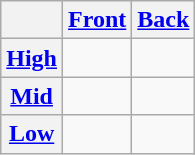<table class="wikitable" style="text-align: center;">
<tr>
<th></th>
<th><a href='#'>Front</a></th>
<th><a href='#'>Back</a></th>
</tr>
<tr>
<th><a href='#'>High</a></th>
<td> </td>
<td> </td>
</tr>
<tr>
<th><a href='#'>Mid</a></th>
<td> </td>
<td> </td>
</tr>
<tr>
<th><a href='#'>Low</a></th>
<td></td>
<td> </td>
</tr>
</table>
